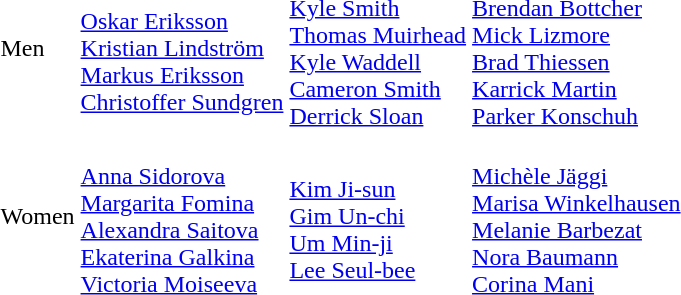<table>
<tr>
<td>Men</td>
<td><br><a href='#'>Oskar Eriksson</a><br><a href='#'>Kristian Lindström</a><br><a href='#'>Markus Eriksson</a><br><a href='#'>Christoffer Sundgren</a></td>
<td><br><a href='#'>Kyle Smith</a><br><a href='#'>Thomas Muirhead</a><br><a href='#'>Kyle Waddell</a><br><a href='#'>Cameron Smith</a><br><a href='#'>Derrick Sloan</a></td>
<td><br><a href='#'>Brendan Bottcher</a><br><a href='#'>Mick Lizmore</a><br><a href='#'>Brad Thiessen</a><br><a href='#'>Karrick Martin</a><br><a href='#'>Parker Konschuh</a></td>
</tr>
<tr>
<td>Women</td>
<td><br><a href='#'>Anna Sidorova</a><br><a href='#'>Margarita Fomina</a><br><a href='#'>Alexandra Saitova</a><br><a href='#'>Ekaterina Galkina</a><br><a href='#'>Victoria Moiseeva</a></td>
<td><br><a href='#'>Kim Ji-sun</a><br><a href='#'>Gim Un-chi</a><br><a href='#'>Um Min-ji</a><br><a href='#'>Lee Seul-bee</a></td>
<td><br><a href='#'>Michèle Jäggi</a><br><a href='#'>Marisa Winkelhausen</a><br><a href='#'>Melanie Barbezat</a><br><a href='#'>Nora Baumann</a><br><a href='#'>Corina Mani</a></td>
</tr>
</table>
